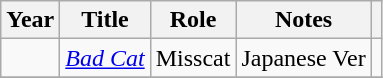<table class="wikitable sortable plainrowheaders">
<tr>
<th>Year</th>
<th>Title</th>
<th>Role</th>
<th class="unsortable">Notes</th>
<th class="unsortable"></th>
</tr>
<tr>
<td></td>
<td><em><a href='#'>Bad Cat</a></em></td>
<td>Misscat</td>
<td>Japanese Ver</td>
<td></td>
</tr>
<tr>
</tr>
</table>
